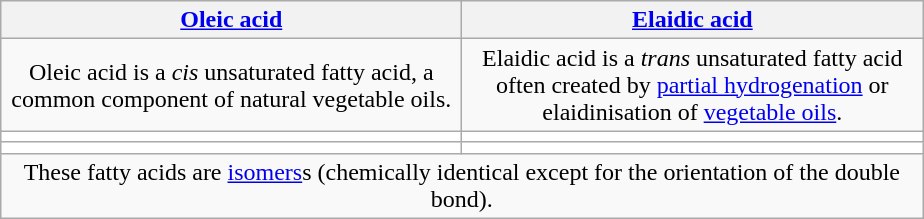<table class="wikitable" style="text-align:center" align=center>
<tr>
<th width="300"><a href='#'>Oleic acid</a></th>
<th width="300"><a href='#'>Elaidic acid</a></th>
</tr>
<tr>
<td>Oleic acid is a <em>cis</em> unsaturated fatty acid, a common component of natural vegetable oils.</td>
<td>Elaidic acid is a <em>trans</em> unsaturated fatty acid often created by <a href='#'>partial hydrogenation</a> or elaidinisation of <a href='#'>vegetable oils</a>.</td>
</tr>
<tr bgcolor="#FFFFFF">
<td></td>
<td></td>
</tr>
<tr bgcolor="#FFFFFF">
<td></td>
<td></td>
</tr>
<tr>
<td colspan=2>These fatty acids are <a href='#'>isomers</a>s (chemically identical except for the orientation of the double bond).</td>
</tr>
</table>
